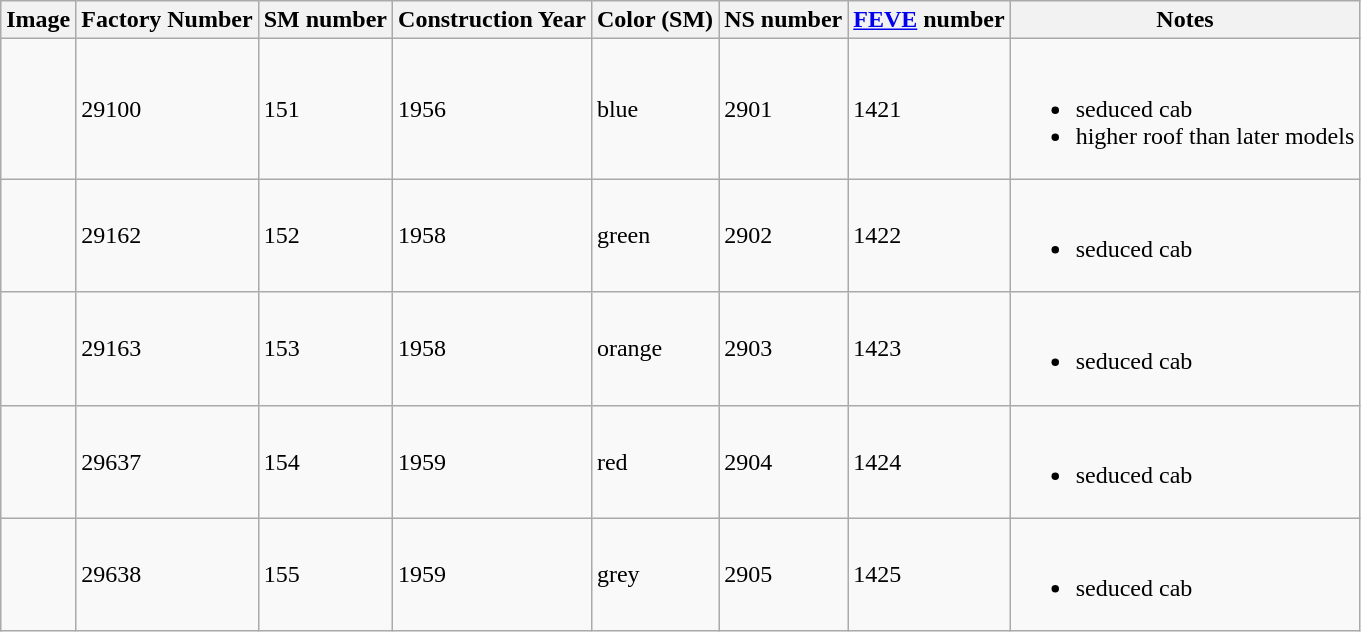<table class="wikitable" style="float">
<tr>
<th>Image</th>
<th>Factory Number</th>
<th>SM number</th>
<th>Construction Year</th>
<th>Color (SM)</th>
<th>NS number</th>
<th><a href='#'>FEVE</a> number</th>
<th>Notes</th>
</tr>
<tr>
<td></td>
<td>29100</td>
<td>151</td>
<td>1956</td>
<td>blue</td>
<td>2901</td>
<td>1421</td>
<td><br><ul><li>seduced cab</li><li>higher roof than later models</li></ul></td>
</tr>
<tr>
<td></td>
<td>29162</td>
<td>152</td>
<td>1958</td>
<td>green</td>
<td>2902</td>
<td>1422</td>
<td><br><ul><li>seduced cab</li></ul></td>
</tr>
<tr>
<td></td>
<td>29163</td>
<td>153</td>
<td>1958</td>
<td>orange</td>
<td>2903</td>
<td>1423</td>
<td><br><ul><li>seduced cab</li></ul></td>
</tr>
<tr>
<td></td>
<td>29637</td>
<td>154</td>
<td>1959</td>
<td>red</td>
<td>2904</td>
<td>1424</td>
<td><br><ul><li>seduced cab</li></ul></td>
</tr>
<tr>
<td></td>
<td>29638</td>
<td>155</td>
<td>1959</td>
<td>grey</td>
<td>2905</td>
<td>1425</td>
<td><br><ul><li>seduced cab</li></ul></td>
</tr>
</table>
